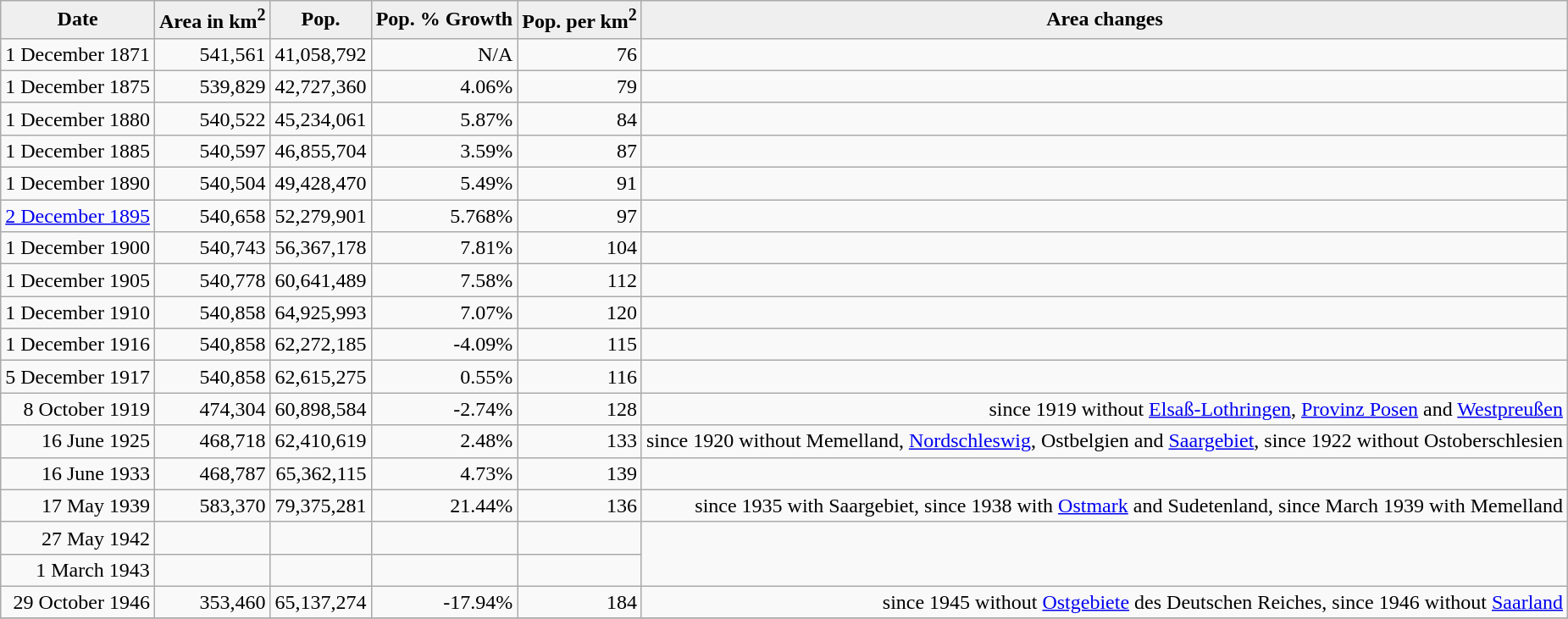<table class="wikitable" style="text-align:right;">
<tr>
<th align="center" style="background:#efefef;">Date</th>
<th align="center" style="background:#efefef;">Area in km<sup>2</sup></th>
<th align="center" style="background:#efefef;">Pop.</th>
<th align="center" style="background:#efefef;">Pop. % Growth</th>
<th align="center" style="background:#efefef;">Pop. per km<sup>2</sup></th>
<th align="center" style="background:#efefef;">Area changes</th>
</tr>
<tr>
<td>1 December 1871</td>
<td>541,561</td>
<td>41,058,792</td>
<td>N/A</td>
<td>76</td>
<td></td>
</tr>
<tr>
<td>1 December 1875</td>
<td>539,829</td>
<td>42,727,360</td>
<td>4.06%</td>
<td>79</td>
<td></td>
</tr>
<tr>
<td>1 December 1880</td>
<td>540,522</td>
<td>45,234,061</td>
<td>5.87%</td>
<td>84</td>
<td></td>
</tr>
<tr>
<td>1 December 1885</td>
<td>540,597</td>
<td>46,855,704</td>
<td>3.59%</td>
<td>87</td>
<td></td>
</tr>
<tr>
<td>1 December 1890</td>
<td>540,504</td>
<td>49,428,470</td>
<td>5.49%</td>
<td>91</td>
<td></td>
</tr>
<tr>
<td><a href='#'>2 December 1895</a></td>
<td>540,658</td>
<td>52,279,901</td>
<td>5.768%</td>
<td>97</td>
<td></td>
</tr>
<tr>
<td>1 December 1900</td>
<td>540,743</td>
<td>56,367,178</td>
<td>7.81%</td>
<td>104</td>
<td></td>
</tr>
<tr>
<td>1 December 1905</td>
<td>540,778</td>
<td>60,641,489</td>
<td>7.58%</td>
<td>112</td>
<td></td>
</tr>
<tr>
<td>1 December 1910</td>
<td>540,858</td>
<td>64,925,993</td>
<td>7.07%</td>
<td>120</td>
<td></td>
</tr>
<tr>
<td>1 December 1916</td>
<td>540,858</td>
<td>62,272,185</td>
<td>-4.09%</td>
<td>115</td>
<td></td>
</tr>
<tr>
<td>5 December 1917</td>
<td>540,858</td>
<td>62,615,275</td>
<td>0.55%</td>
<td>116</td>
<td></td>
</tr>
<tr>
<td>8 October  1919</td>
<td>474,304</td>
<td>60,898,584</td>
<td>-2.74%</td>
<td>128</td>
<td>since 1919 without <a href='#'>Elsaß-Lothringen</a>, <a href='#'>Provinz Posen</a> and <a href='#'>Westpreußen</a></td>
</tr>
<tr>
<td>16  June   1925</td>
<td>468,718</td>
<td>62,410,619</td>
<td>2.48%</td>
<td>133</td>
<td>since 1920 without Memelland, <a href='#'>Nordschleswig</a>, Ostbelgien and <a href='#'>Saargebiet</a>, since 1922 without Ostoberschlesien</td>
</tr>
<tr>
<td>16  June   1933</td>
<td>468,787</td>
<td>65,362,115</td>
<td>4.73%</td>
<td>139</td>
<td></td>
</tr>
<tr>
<td>17   May   1939</td>
<td>583,370</td>
<td>79,375,281</td>
<td>21.44%</td>
<td>136</td>
<td>since 1935 with Saargebiet, since 1938 with <a href='#'>Ostmark</a> and Sudetenland, since March 1939 with Memelland</td>
</tr>
<tr>
<td>27 May 1942 </td>
<td></td>
<td></td>
<td></td>
<td></td>
</tr>
<tr>
<td>1 March 1943 </td>
<td></td>
<td></td>
<td></td>
<td></td>
</tr>
<tr>
<td>29 October 1946</td>
<td>353,460</td>
<td>65,137,274</td>
<td>-17.94%</td>
<td>184</td>
<td>since 1945 without <a href='#'>Ostgebiete</a> des Deutschen Reiches, since 1946 without <a href='#'>Saarland</a></td>
</tr>
<tr>
</tr>
</table>
